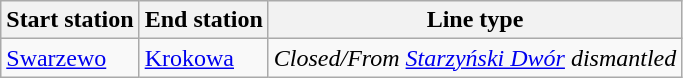<table class="wikitable">
<tr>
<th>Start station</th>
<th>End station</th>
<th>Line type</th>
</tr>
<tr>
<td><a href='#'>Swarzewo</a></td>
<td><a href='#'>Krokowa</a></td>
<td><em>Closed/From <a href='#'>Starzyński Dwór</a> dismantled</em></td>
</tr>
</table>
